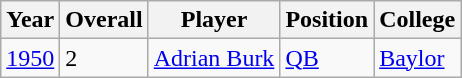<table class="wikitable">
<tr>
<th>Year</th>
<th>Overall</th>
<th>Player</th>
<th>Position</th>
<th>College</th>
</tr>
<tr>
<td><a href='#'>1950</a></td>
<td>2</td>
<td><a href='#'>Adrian Burk</a></td>
<td><a href='#'>QB</a></td>
<td><a href='#'>Baylor</a></td>
</tr>
</table>
